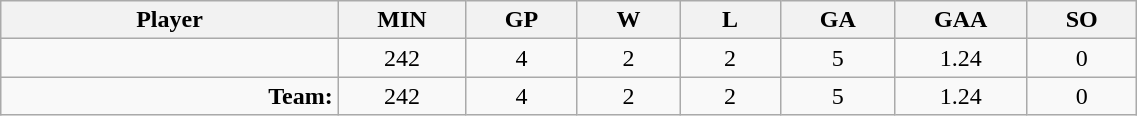<table class="wikitable sortable" width="60%">
<tr>
<th bgcolor="#DDDDFF" width="10%">Player</th>
<th width="3%" bgcolor="#DDDDFF" title="Minutes played">MIN</th>
<th width="3%" bgcolor="#DDDDFF" title="Games played in">GP</th>
<th width="3%" bgcolor="#DDDDFF" title="Wins">W</th>
<th width="3%" bgcolor="#DDDDFF"title="Losses">L</th>
<th width="3%" bgcolor="#DDDDFF" title="Goals against">GA</th>
<th width="3%" bgcolor="#DDDDFF" title="Goals against average">GAA</th>
<th width="3%" bgcolor="#DDDDFF" title="Shut-outs">SO</th>
</tr>
<tr align="center">
<td align="right"></td>
<td>242</td>
<td>4</td>
<td>2</td>
<td>2</td>
<td>5</td>
<td>1.24</td>
<td>0</td>
</tr>
<tr align="center">
<td align="right"><strong>Team:</strong></td>
<td>242</td>
<td>4</td>
<td>2</td>
<td>2</td>
<td>5</td>
<td>1.24</td>
<td>0</td>
</tr>
</table>
